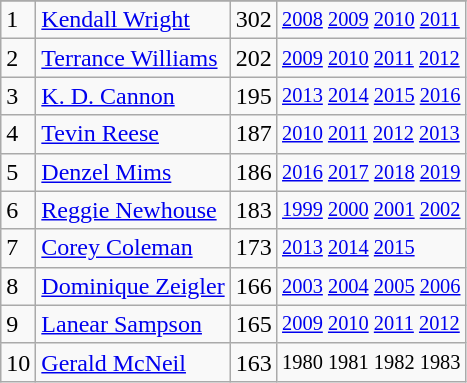<table class="wikitable">
<tr>
</tr>
<tr>
<td>1</td>
<td><a href='#'>Kendall Wright</a></td>
<td>302</td>
<td style="font-size:85%;"><a href='#'>2008</a> <a href='#'>2009</a> <a href='#'>2010</a> <a href='#'>2011</a></td>
</tr>
<tr>
<td>2</td>
<td><a href='#'>Terrance Williams</a></td>
<td>202</td>
<td style="font-size:85%;"><a href='#'>2009</a> <a href='#'>2010</a> <a href='#'>2011</a> <a href='#'>2012</a></td>
</tr>
<tr>
<td>3</td>
<td><a href='#'>K. D. Cannon</a></td>
<td>195</td>
<td style="font-size:85%;"><a href='#'>2013</a> <a href='#'>2014</a> <a href='#'>2015</a> <a href='#'>2016</a></td>
</tr>
<tr>
<td>4</td>
<td><a href='#'>Tevin Reese</a></td>
<td>187</td>
<td style="font-size:85%;"><a href='#'>2010</a> <a href='#'>2011</a> <a href='#'>2012</a> <a href='#'>2013</a></td>
</tr>
<tr>
<td>5</td>
<td><a href='#'>Denzel Mims</a></td>
<td>186</td>
<td style="font-size:85%;"><a href='#'>2016</a> <a href='#'>2017</a> <a href='#'>2018</a> <a href='#'>2019</a></td>
</tr>
<tr>
<td>6</td>
<td><a href='#'>Reggie Newhouse</a></td>
<td>183</td>
<td style="font-size:85%;"><a href='#'>1999</a> <a href='#'>2000</a> <a href='#'>2001</a> <a href='#'>2002</a></td>
</tr>
<tr>
<td>7</td>
<td><a href='#'>Corey Coleman</a></td>
<td>173</td>
<td style="font-size:85%;"><a href='#'>2013</a> <a href='#'>2014</a> <a href='#'>2015</a></td>
</tr>
<tr>
<td>8</td>
<td><a href='#'>Dominique Zeigler</a></td>
<td>166</td>
<td style="font-size:85%;"><a href='#'>2003</a> <a href='#'>2004</a> <a href='#'>2005</a> <a href='#'>2006</a></td>
</tr>
<tr>
<td>9</td>
<td><a href='#'>Lanear Sampson</a></td>
<td>165</td>
<td style="font-size:85%;"><a href='#'>2009</a> <a href='#'>2010</a> <a href='#'>2011</a> <a href='#'>2012</a></td>
</tr>
<tr>
<td>10</td>
<td><a href='#'>Gerald McNeil</a></td>
<td>163</td>
<td style="font-size:85%;">1980 1981 1982 1983</td>
</tr>
</table>
